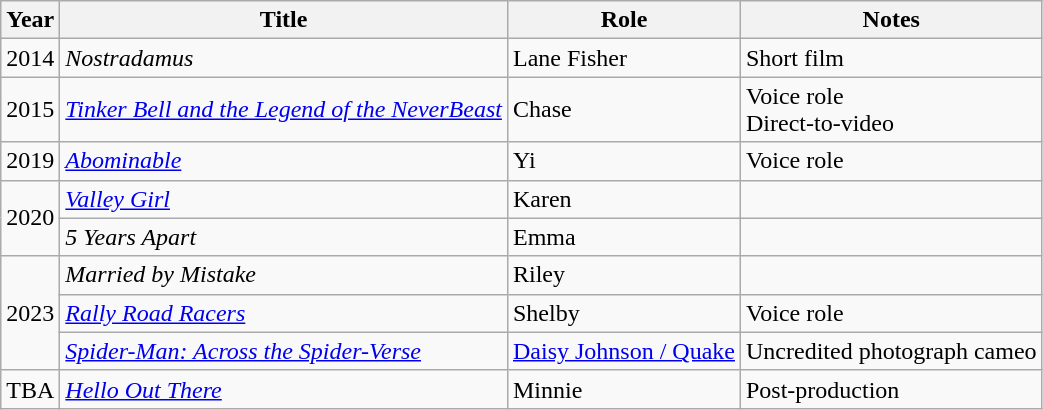<table class="wikitable sortable">
<tr>
<th>Year</th>
<th>Title</th>
<th>Role</th>
<th class="unsortable">Notes</th>
</tr>
<tr>
<td>2014</td>
<td><em>Nostradamus</em></td>
<td>Lane Fisher</td>
<td>Short film</td>
</tr>
<tr>
<td>2015</td>
<td><em><a href='#'>Tinker Bell and the Legend of the NeverBeast</a></em></td>
<td>Chase</td>
<td>Voice role<br>Direct-to-video</td>
</tr>
<tr>
<td>2019</td>
<td><em><a href='#'>Abominable</a></em></td>
<td>Yi</td>
<td>Voice role</td>
</tr>
<tr>
<td rowspan="2">2020</td>
<td><em><a href='#'>Valley Girl</a></em></td>
<td>Karen</td>
<td></td>
</tr>
<tr>
<td><em>5 Years Apart</em></td>
<td>Emma</td>
<td></td>
</tr>
<tr>
<td rowspan="3">2023</td>
<td><em>Married by Mistake</em></td>
<td>Riley</td>
<td></td>
</tr>
<tr>
<td><em><a href='#'>Rally Road Racers</a></em></td>
<td>Shelby</td>
<td>Voice role</td>
</tr>
<tr>
<td><em><a href='#'>Spider-Man: Across the Spider-Verse</a></em></td>
<td><a href='#'>Daisy Johnson / Quake</a></td>
<td>Uncredited photograph cameo</td>
</tr>
<tr>
<td>TBA</td>
<td><em><a href='#'>Hello Out There</a></em></td>
<td>Minnie</td>
<td>Post-production</td>
</tr>
</table>
